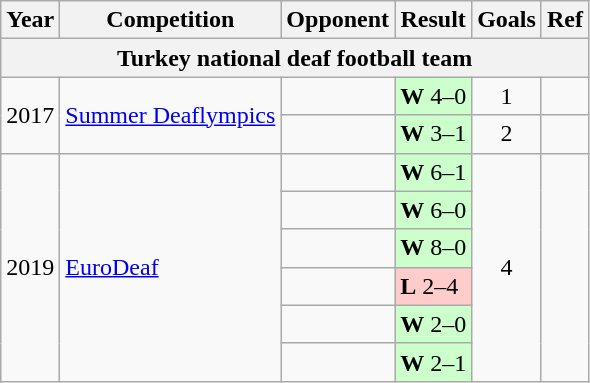<table class=wikitable>
<tr>
<th>Year</th>
<th>Competition</th>
<th>Opponent</th>
<th>Result</th>
<th>Goals</th>
<th>Ref</th>
</tr>
<tr>
<th colspan=6> Turkey national deaf football team</th>
</tr>
<tr align=center>
<td rowspan=2>2017</td>
<td rowspan=2 align=left><a href='#'>Summer Deaflympics</a></td>
<td align=left></td>
<td bgcolor=#cfc><strong>W</strong> 4–0</td>
<td>1</td>
<td></td>
</tr>
<tr align=center>
<td align?left></td>
<td bgcolor=#cfc><strong>W</strong> 3–1</td>
<td>2</td>
<td></td>
</tr>
<tr align=center>
<td rowspan=6>2019</td>
<td rowspan=6 align=left><a href='#'>EuroDeaf</a></td>
<td align=left></td>
<td bgcolor=#cfc><strong>W</strong> 6–1</td>
<td rowspan=6>4</td>
<td rowspan=6></td>
</tr>
<tr>
<td align=left></td>
<td bgcolor=#cfc><strong>W</strong> 6–0</td>
</tr>
<tr>
<td align=left></td>
<td bgcolor=#cfc><strong>W</strong> 8–0</td>
</tr>
<tr>
<td align=left></td>
<td bgcolor=#fcc><strong>L</strong> 2–4</td>
</tr>
<tr>
<td align=left></td>
<td bgcolor=#cfc><strong>W</strong> 2–0</td>
</tr>
<tr align=center>
<td align=left></td>
<td bgcolor=#cfc><strong>W</strong> 2–1</td>
</tr>
</table>
